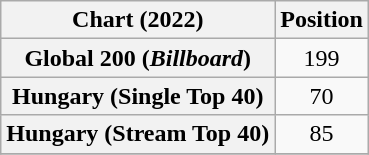<table class="wikitable plainrowheaders" style="text-align:center">
<tr>
<th scope="col">Chart (2022)</th>
<th scope="col">Position</th>
</tr>
<tr>
<th scope="row">Global 200 (<em>Billboard</em>)</th>
<td>199</td>
</tr>
<tr>
<th scope="row">Hungary (Single Top 40)</th>
<td>70</td>
</tr>
<tr>
<th scope="row">Hungary (Stream Top 40)</th>
<td>85</td>
</tr>
<tr>
</tr>
</table>
